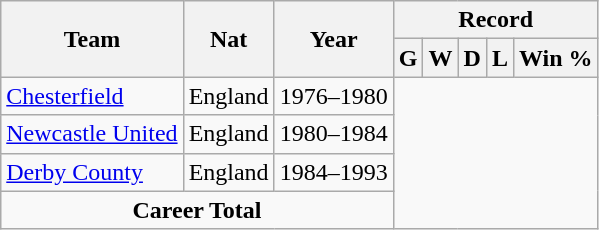<table class="wikitable" style="text-align: center">
<tr>
<th rowspan="2">Team</th>
<th rowspan="2">Nat</th>
<th rowspan="2">Year</th>
<th colspan="5">Record</th>
</tr>
<tr>
<th>G</th>
<th>W</th>
<th>D</th>
<th>L</th>
<th>Win %</th>
</tr>
<tr>
<td align="left"><a href='#'>Chesterfield</a></td>
<td>England</td>
<td>1976–1980<br></td>
</tr>
<tr>
<td align="left"><a href='#'>Newcastle United</a></td>
<td>England</td>
<td>1980–1984<br></td>
</tr>
<tr>
<td align="left"><a href='#'>Derby County</a></td>
<td>England</td>
<td>1984–1993<br></td>
</tr>
<tr>
<td colspan=3><strong>Career Total</strong><br></td>
</tr>
</table>
